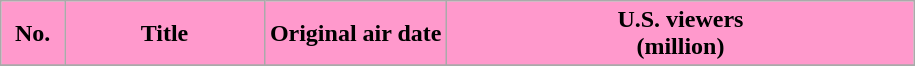<table class="wikitable plainrowheaders">
<tr>
<th scope="col" style="background-color: #FF99CC; color: #000000;" width=7%>No.</th>
<th scope="col" style="background-color: #FF99CC; color: #000000;">Title</th>
<th scope="col" style="background-color: #FF99CC; color: #000000;" width=20%>Original air date</th>
<th scope="col" style="background-color: #FF99CC;">U.S. viewers<br>(million)</th>
</tr>
<tr>
</tr>
</table>
